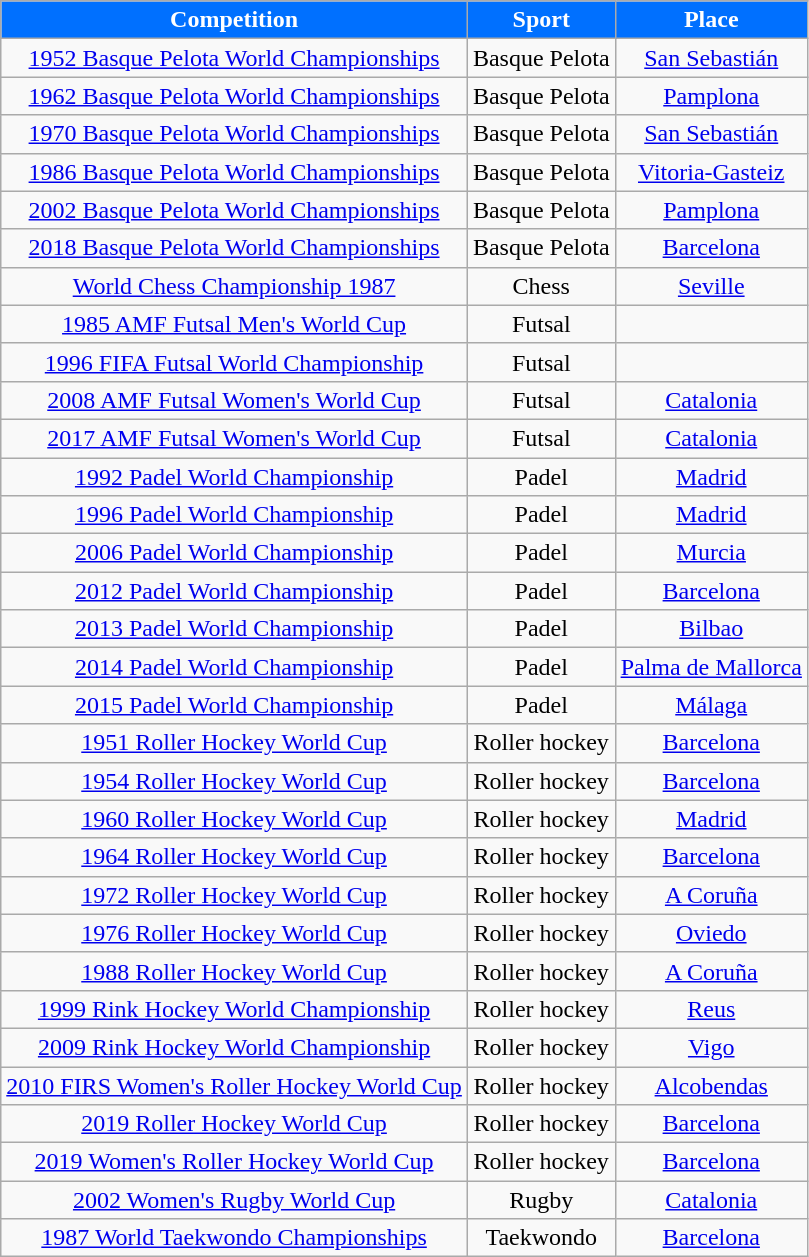<table class="wikitable sortable collapsible" style="text-align: center; font-size: 100%;">
<tr>
<th style="background:#0070FF;color:white;">Competition</th>
<th style="background:#0070FF;color:white;">Sport</th>
<th style="background:#0070FF;color:white;">Place</th>
</tr>
<tr>
<td><a href='#'>1952 Basque Pelota World Championships</a></td>
<td>Basque Pelota</td>
<td><a href='#'>San Sebastián</a></td>
</tr>
<tr>
<td><a href='#'>1962 Basque Pelota World Championships</a></td>
<td>Basque Pelota</td>
<td><a href='#'>Pamplona</a></td>
</tr>
<tr>
<td><a href='#'>1970 Basque Pelota World Championships</a></td>
<td>Basque Pelota</td>
<td><a href='#'>San Sebastián</a></td>
</tr>
<tr>
<td><a href='#'>1986 Basque Pelota World Championships</a></td>
<td>Basque Pelota</td>
<td><a href='#'>Vitoria-Gasteiz</a></td>
</tr>
<tr>
<td><a href='#'>2002 Basque Pelota World Championships</a></td>
<td>Basque Pelota</td>
<td><a href='#'>Pamplona</a></td>
</tr>
<tr>
<td><a href='#'>2018 Basque Pelota World Championships</a></td>
<td>Basque Pelota</td>
<td><a href='#'>Barcelona</a></td>
</tr>
<tr>
<td><a href='#'>World Chess Championship 1987</a></td>
<td>Chess</td>
<td><a href='#'>Seville</a></td>
</tr>
<tr>
<td><a href='#'>1985 AMF Futsal Men's World Cup</a></td>
<td>Futsal</td>
<td></td>
</tr>
<tr>
<td><a href='#'>1996 FIFA Futsal World Championship</a></td>
<td>Futsal</td>
<td></td>
</tr>
<tr>
<td><a href='#'>2008 AMF Futsal Women's World Cup</a></td>
<td>Futsal</td>
<td><a href='#'>Catalonia</a></td>
</tr>
<tr>
<td><a href='#'>2017 AMF Futsal Women's World Cup</a></td>
<td>Futsal</td>
<td><a href='#'>Catalonia</a></td>
</tr>
<tr>
<td><a href='#'>1992 Padel World Championship</a></td>
<td>Padel</td>
<td><a href='#'>Madrid</a></td>
</tr>
<tr>
<td><a href='#'>1996 Padel World Championship</a></td>
<td>Padel</td>
<td><a href='#'>Madrid</a></td>
</tr>
<tr>
<td><a href='#'>2006 Padel World Championship</a></td>
<td>Padel</td>
<td><a href='#'>Murcia</a></td>
</tr>
<tr>
<td><a href='#'>2012 Padel World Championship</a></td>
<td>Padel</td>
<td><a href='#'>Barcelona</a></td>
</tr>
<tr>
<td><a href='#'>2013 Padel World Championship</a></td>
<td>Padel</td>
<td><a href='#'>Bilbao</a></td>
</tr>
<tr>
<td><a href='#'>2014 Padel World Championship</a></td>
<td>Padel</td>
<td><a href='#'>Palma de Mallorca</a></td>
</tr>
<tr>
<td><a href='#'>2015 Padel World Championship</a></td>
<td>Padel</td>
<td><a href='#'>Málaga</a></td>
</tr>
<tr>
<td><a href='#'>1951 Roller Hockey World Cup</a></td>
<td>Roller hockey</td>
<td><a href='#'>Barcelona</a></td>
</tr>
<tr>
<td><a href='#'>1954 Roller Hockey World Cup</a></td>
<td>Roller hockey</td>
<td><a href='#'>Barcelona</a></td>
</tr>
<tr>
<td><a href='#'>1960 Roller Hockey World Cup</a></td>
<td>Roller hockey</td>
<td><a href='#'>Madrid</a></td>
</tr>
<tr>
<td><a href='#'>1964 Roller Hockey World Cup</a></td>
<td>Roller hockey</td>
<td><a href='#'>Barcelona</a></td>
</tr>
<tr>
<td><a href='#'>1972 Roller Hockey World Cup</a></td>
<td>Roller hockey</td>
<td><a href='#'>A Coruña</a></td>
</tr>
<tr>
<td><a href='#'>1976 Roller Hockey World Cup</a></td>
<td>Roller hockey</td>
<td><a href='#'>Oviedo</a></td>
</tr>
<tr>
<td><a href='#'>1988 Roller Hockey World Cup</a></td>
<td>Roller hockey</td>
<td><a href='#'>A Coruña</a></td>
</tr>
<tr>
<td><a href='#'>1999 Rink Hockey World Championship</a></td>
<td>Roller hockey</td>
<td><a href='#'>Reus</a></td>
</tr>
<tr>
<td><a href='#'>2009 Rink Hockey World Championship</a></td>
<td>Roller hockey</td>
<td><a href='#'>Vigo</a></td>
</tr>
<tr>
<td><a href='#'>2010 FIRS Women's Roller Hockey World Cup</a></td>
<td>Roller hockey</td>
<td><a href='#'>Alcobendas</a></td>
</tr>
<tr>
<td><a href='#'>2019 Roller Hockey World Cup</a></td>
<td>Roller hockey</td>
<td><a href='#'>Barcelona</a></td>
</tr>
<tr>
<td><a href='#'>2019 Women's Roller Hockey World Cup</a></td>
<td>Roller hockey</td>
<td><a href='#'>Barcelona</a></td>
</tr>
<tr>
<td><a href='#'>2002 Women's Rugby World Cup</a></td>
<td>Rugby</td>
<td><a href='#'>Catalonia</a></td>
</tr>
<tr>
<td><a href='#'>1987 World Taekwondo Championships</a></td>
<td>Taekwondo</td>
<td><a href='#'>Barcelona</a></td>
</tr>
</table>
